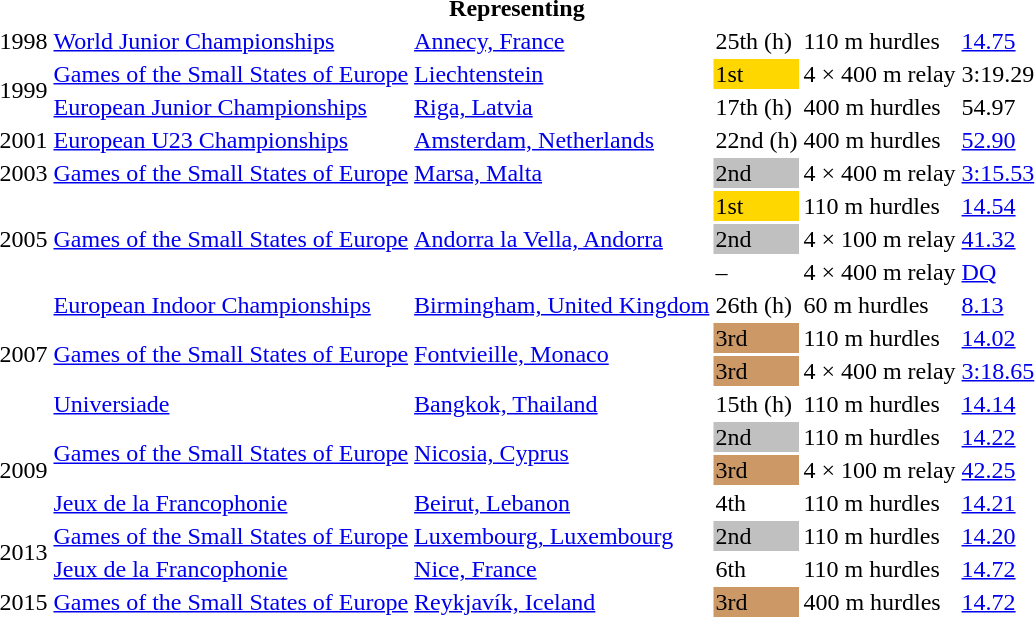<table>
<tr>
<th colspan="6">Representing </th>
</tr>
<tr>
<td>1998</td>
<td><a href='#'>World Junior Championships</a></td>
<td><a href='#'>Annecy, France</a></td>
<td>25th (h)</td>
<td>110 m hurdles</td>
<td><a href='#'>14.75</a></td>
</tr>
<tr>
<td rowspan=2>1999</td>
<td><a href='#'>Games of the Small States of Europe</a></td>
<td><a href='#'>Liechtenstein</a></td>
<td bgcolor=gold>1st</td>
<td>4 × 400 m relay</td>
<td>3:19.29</td>
</tr>
<tr>
<td><a href='#'>European Junior Championships</a></td>
<td><a href='#'>Riga, Latvia</a></td>
<td>17th (h)</td>
<td>400 m hurdles</td>
<td>54.97</td>
</tr>
<tr>
<td>2001</td>
<td><a href='#'>European U23 Championships</a></td>
<td><a href='#'>Amsterdam, Netherlands</a></td>
<td>22nd (h)</td>
<td>400 m hurdles</td>
<td><a href='#'>52.90</a></td>
</tr>
<tr>
<td>2003</td>
<td><a href='#'>Games of the Small States of Europe</a></td>
<td><a href='#'>Marsa, Malta</a></td>
<td bgcolor=silver>2nd</td>
<td>4 × 400 m relay</td>
<td><a href='#'>3:15.53</a></td>
</tr>
<tr>
<td rowspan=3>2005</td>
<td rowspan=3><a href='#'>Games of the Small States of Europe</a></td>
<td rowspan=3><a href='#'>Andorra la Vella, Andorra</a></td>
<td bgcolor=gold>1st</td>
<td>110 m hurdles</td>
<td><a href='#'>14.54</a></td>
</tr>
<tr>
<td bgcolor=silver>2nd</td>
<td>4 × 100 m relay</td>
<td><a href='#'>41.32</a></td>
</tr>
<tr>
<td>–</td>
<td>4 × 400 m relay</td>
<td><a href='#'>DQ</a></td>
</tr>
<tr>
<td rowspan=4>2007</td>
<td><a href='#'>European Indoor Championships</a></td>
<td><a href='#'>Birmingham, United Kingdom</a></td>
<td>26th (h)</td>
<td>60 m hurdles</td>
<td><a href='#'>8.13</a></td>
</tr>
<tr>
<td rowspan=2><a href='#'>Games of the Small States of Europe</a></td>
<td rowspan=2><a href='#'>Fontvieille, Monaco</a></td>
<td bgcolor=cc9966>3rd</td>
<td>110 m hurdles</td>
<td><a href='#'>14.02</a></td>
</tr>
<tr>
<td bgcolor=cc9966>3rd</td>
<td>4 × 400 m relay</td>
<td><a href='#'>3:18.65</a></td>
</tr>
<tr>
<td><a href='#'>Universiade</a></td>
<td><a href='#'>Bangkok, Thailand</a></td>
<td>15th (h)</td>
<td>110 m hurdles</td>
<td><a href='#'>14.14</a></td>
</tr>
<tr>
<td rowspan=3>2009</td>
<td rowspan=2><a href='#'>Games of the Small States of Europe</a></td>
<td rowspan=2><a href='#'>Nicosia, Cyprus</a></td>
<td bgcolor=silver>2nd</td>
<td>110 m hurdles</td>
<td><a href='#'>14.22</a></td>
</tr>
<tr>
<td bgcolor=cc9966>3rd</td>
<td>4 × 100 m relay</td>
<td><a href='#'>42.25</a></td>
</tr>
<tr>
<td><a href='#'>Jeux de la Francophonie</a></td>
<td><a href='#'>Beirut, Lebanon</a></td>
<td>4th</td>
<td>110 m hurdles</td>
<td><a href='#'>14.21</a></td>
</tr>
<tr>
<td rowspan=2>2013</td>
<td><a href='#'>Games of the Small States of Europe</a></td>
<td><a href='#'>Luxembourg, Luxembourg</a></td>
<td bgcolor=silver>2nd</td>
<td>110 m hurdles</td>
<td><a href='#'>14.20</a></td>
</tr>
<tr>
<td><a href='#'>Jeux de la Francophonie</a></td>
<td><a href='#'>Nice, France</a></td>
<td>6th</td>
<td>110 m hurdles</td>
<td><a href='#'>14.72</a></td>
</tr>
<tr>
<td>2015</td>
<td><a href='#'>Games of the Small States of Europe</a></td>
<td><a href='#'>Reykjavík, Iceland</a></td>
<td bgcolor=cc9966>3rd</td>
<td>400 m hurdles</td>
<td><a href='#'>14.72</a></td>
</tr>
</table>
